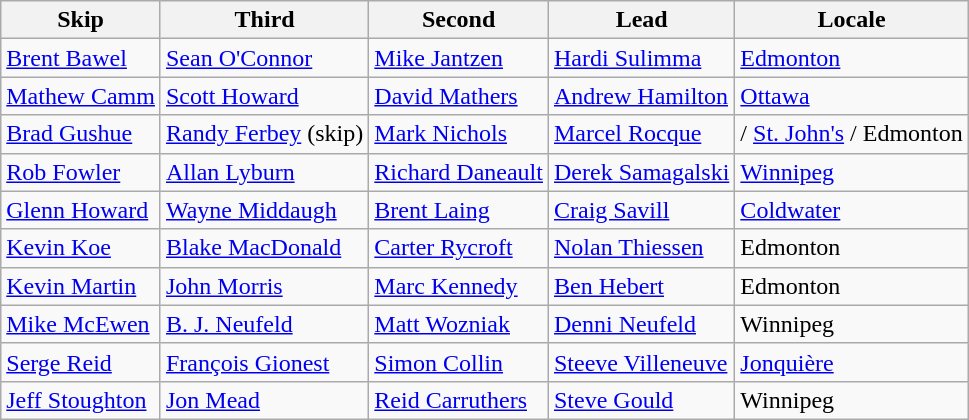<table class="wikitable">
<tr>
<th>Skip</th>
<th>Third</th>
<th>Second</th>
<th>Lead</th>
<th>Locale</th>
</tr>
<tr>
<td><a href='#'>Brent Bawel</a></td>
<td><a href='#'>Sean O'Connor</a></td>
<td><a href='#'>Mike Jantzen</a></td>
<td><a href='#'>Hardi Sulimma</a></td>
<td> <a href='#'>Edmonton</a></td>
</tr>
<tr>
<td><a href='#'>Mathew Camm</a></td>
<td><a href='#'>Scott Howard</a></td>
<td><a href='#'>David Mathers</a></td>
<td><a href='#'>Andrew Hamilton</a></td>
<td> <a href='#'>Ottawa</a></td>
</tr>
<tr>
<td><a href='#'>Brad Gushue</a></td>
<td><a href='#'>Randy Ferbey</a> (skip)</td>
<td><a href='#'>Mark Nichols</a></td>
<td><a href='#'>Marcel Rocque</a></td>
<td>/ <a href='#'>St. John's</a> / Edmonton</td>
</tr>
<tr>
<td><a href='#'>Rob Fowler</a></td>
<td><a href='#'>Allan Lyburn</a></td>
<td><a href='#'>Richard Daneault</a></td>
<td><a href='#'>Derek Samagalski</a></td>
<td> <a href='#'>Winnipeg</a></td>
</tr>
<tr>
<td><a href='#'>Glenn Howard</a></td>
<td><a href='#'>Wayne Middaugh</a></td>
<td><a href='#'>Brent Laing</a></td>
<td><a href='#'>Craig Savill</a></td>
<td> <a href='#'>Coldwater</a></td>
</tr>
<tr>
<td><a href='#'>Kevin Koe</a></td>
<td><a href='#'>Blake MacDonald</a></td>
<td><a href='#'>Carter Rycroft</a></td>
<td><a href='#'>Nolan Thiessen</a></td>
<td> Edmonton</td>
</tr>
<tr>
<td><a href='#'>Kevin Martin</a></td>
<td><a href='#'>John Morris</a></td>
<td><a href='#'>Marc Kennedy</a></td>
<td><a href='#'>Ben Hebert</a></td>
<td> Edmonton</td>
</tr>
<tr>
<td><a href='#'>Mike McEwen</a></td>
<td><a href='#'>B. J. Neufeld</a></td>
<td><a href='#'>Matt Wozniak</a></td>
<td><a href='#'>Denni Neufeld</a></td>
<td> Winnipeg</td>
</tr>
<tr>
<td><a href='#'>Serge Reid</a></td>
<td><a href='#'>François Gionest</a></td>
<td><a href='#'>Simon Collin</a></td>
<td><a href='#'>Steeve Villeneuve</a></td>
<td> <a href='#'>Jonquière</a></td>
</tr>
<tr>
<td><a href='#'>Jeff Stoughton</a></td>
<td><a href='#'>Jon Mead</a></td>
<td><a href='#'>Reid Carruthers</a></td>
<td><a href='#'>Steve Gould</a></td>
<td> Winnipeg</td>
</tr>
</table>
